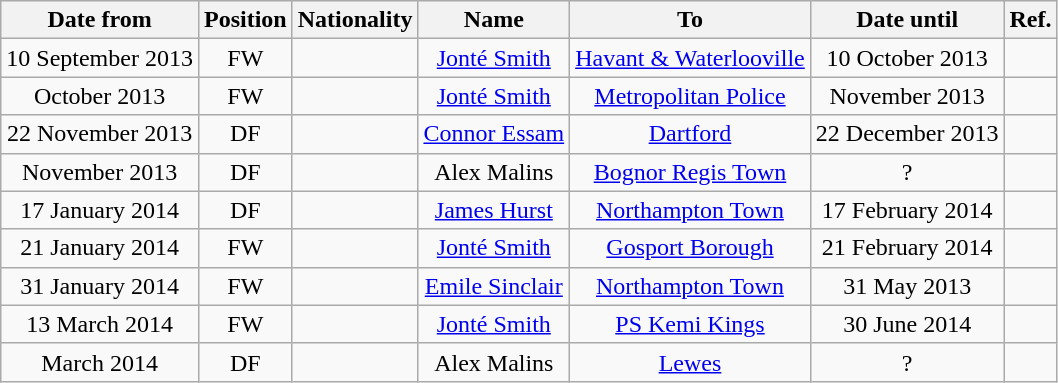<table class="wikitable" style="text-align:center;">
<tr>
<th>Date from</th>
<th>Position</th>
<th>Nationality</th>
<th>Name</th>
<th>To</th>
<th>Date until</th>
<th>Ref.</th>
</tr>
<tr>
<td>10 September 2013</td>
<td>FW</td>
<td></td>
<td><a href='#'>Jonté Smith</a></td>
<td><a href='#'>Havant & Waterlooville</a></td>
<td>10 October 2013</td>
<td></td>
</tr>
<tr>
<td>October 2013</td>
<td>FW</td>
<td></td>
<td><a href='#'>Jonté Smith</a></td>
<td><a href='#'>Metropolitan Police</a></td>
<td>November 2013</td>
<td></td>
</tr>
<tr>
<td>22 November 2013</td>
<td>DF</td>
<td></td>
<td><a href='#'>Connor Essam</a></td>
<td><a href='#'>Dartford</a></td>
<td>22 December 2013</td>
<td></td>
</tr>
<tr>
<td>November 2013</td>
<td>DF</td>
<td></td>
<td>Alex Malins</td>
<td><a href='#'>Bognor Regis Town</a></td>
<td>?</td>
<td></td>
</tr>
<tr>
<td>17 January 2014</td>
<td>DF</td>
<td></td>
<td><a href='#'>James Hurst</a></td>
<td><a href='#'>Northampton Town</a></td>
<td>17 February 2014</td>
<td></td>
</tr>
<tr>
<td>21 January 2014</td>
<td>FW</td>
<td></td>
<td><a href='#'>Jonté Smith</a></td>
<td><a href='#'>Gosport Borough</a></td>
<td>21 February 2014</td>
<td></td>
</tr>
<tr>
<td>31 January 2014</td>
<td>FW</td>
<td></td>
<td><a href='#'>Emile Sinclair</a></td>
<td><a href='#'>Northampton Town</a></td>
<td>31 May 2013</td>
<td></td>
</tr>
<tr>
<td>13 March 2014</td>
<td>FW</td>
<td></td>
<td><a href='#'>Jonté Smith</a></td>
<td><a href='#'>PS Kemi Kings</a></td>
<td>30 June 2014</td>
<td></td>
</tr>
<tr>
<td>March 2014</td>
<td>DF</td>
<td></td>
<td>Alex Malins</td>
<td><a href='#'>Lewes</a></td>
<td>?</td>
<td></td>
</tr>
</table>
